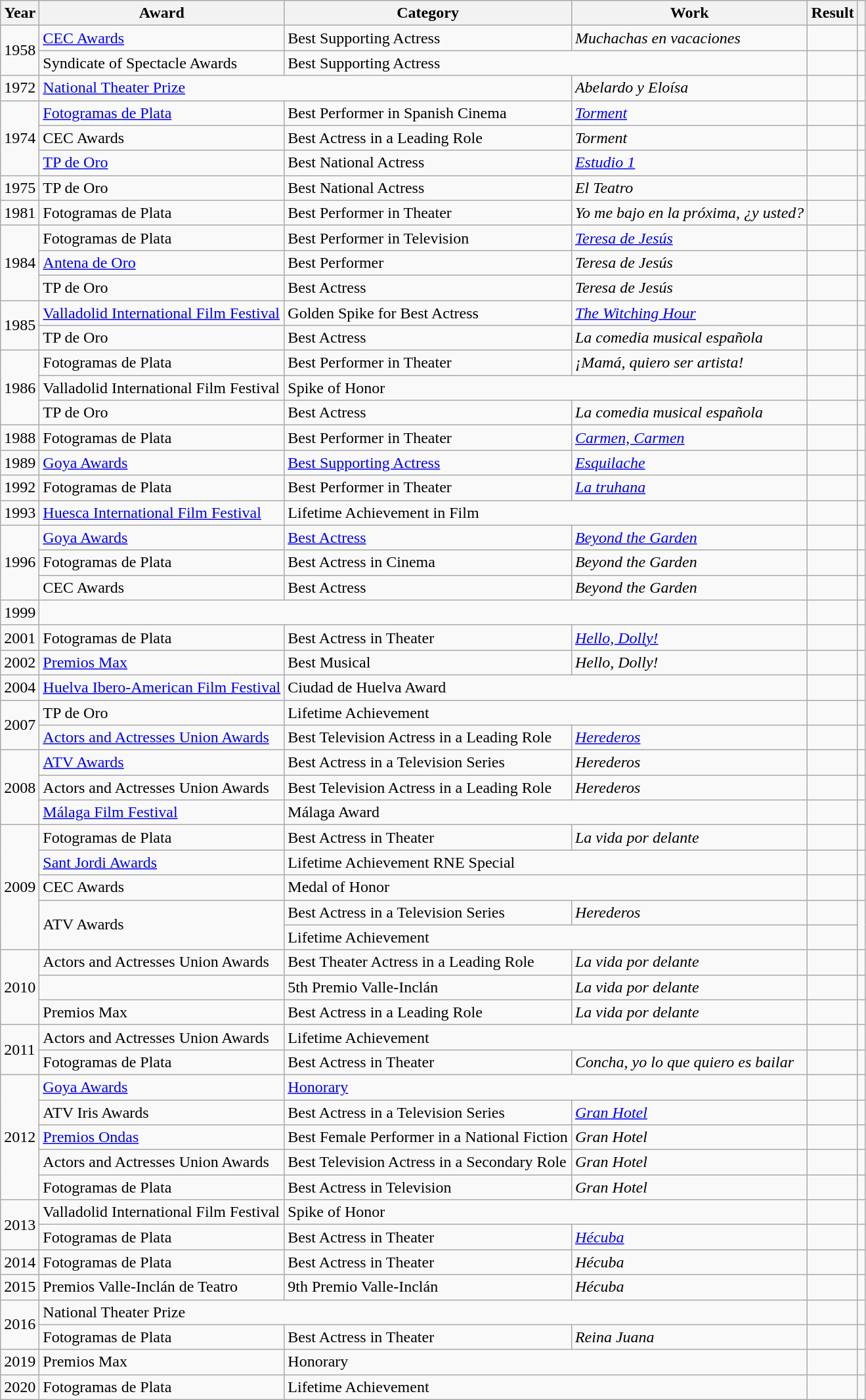<table class = "wikitable sortable">
<tr>
<th>Year</th>
<th>Award</th>
<th>Category</th>
<th>Work</th>
<th>Result</th>
<th class="unsortable"></th>
</tr>
<tr>
<td rowspan=2>1958</td>
<td><a href='#'>CEC Awards</a></td>
<td>Best Supporting Actress</td>
<td><em>Muchachas en vacaciones</em></td>
<td></td>
<td></td>
</tr>
<tr>
<td>Syndicate of Spectacle Awards</td>
<td colspan="2">Best Supporting Actress</td>
<td></td>
<td></td>
</tr>
<tr>
<td>1972</td>
<td colspan="2"><a href='#'>National Theater Prize</a></td>
<td><em>Abelardo y Eloísa</em></td>
<td></td>
<td></td>
</tr>
<tr>
<td rowspan=3>1974</td>
<td><a href='#'>Fotogramas de Plata</a></td>
<td>Best Performer in Spanish Cinema</td>
<td><em><a href='#'>Torment</a></em></td>
<td></td>
<td></td>
</tr>
<tr>
<td>CEC Awards</td>
<td>Best Actress in a Leading Role</td>
<td><em>Torment</em></td>
<td></td>
<td></td>
</tr>
<tr>
<td><a href='#'>TP de Oro</a></td>
<td>Best National Actress</td>
<td><em><a href='#'>Estudio 1</a></em></td>
<td></td>
<td></td>
</tr>
<tr>
<td>1975</td>
<td>TP de Oro</td>
<td>Best National Actress</td>
<td><em>El Teatro</em></td>
<td></td>
<td></td>
</tr>
<tr>
<td>1981</td>
<td>Fotogramas de Plata</td>
<td>Best Performer in Theater</td>
<td><em>Yo me bajo en la próxima, ¿y usted?</em></td>
<td></td>
<td></td>
</tr>
<tr>
<td rowspan=3>1984</td>
<td>Fotogramas de Plata</td>
<td>Best Performer in Television</td>
<td><em><a href='#'>Teresa de Jesús</a></em></td>
<td></td>
<td></td>
</tr>
<tr>
<td><a href='#'>Antena de Oro</a></td>
<td>Best Performer</td>
<td><em>Teresa de Jesús</em></td>
<td></td>
<td></td>
</tr>
<tr>
<td>TP de Oro</td>
<td>Best Actress</td>
<td><em>Teresa de Jesús</em></td>
<td></td>
<td></td>
</tr>
<tr>
<td rowspan=2>1985</td>
<td><a href='#'>Valladolid International Film Festival</a></td>
<td>Golden Spike for Best Actress</td>
<td><em><a href='#'>The Witching Hour</a></em></td>
<td></td>
<td></td>
</tr>
<tr>
<td>TP de Oro</td>
<td>Best Actress</td>
<td><em>La comedia musical española</em></td>
<td></td>
<td></td>
</tr>
<tr>
<td rowspan=3>1986</td>
<td>Fotogramas de Plata</td>
<td>Best Performer in Theater</td>
<td><em>¡Mamá, quiero ser artista!</em></td>
<td></td>
<td></td>
</tr>
<tr>
<td>Valladolid International Film Festival</td>
<td colspan="2">Spike of Honor</td>
<td></td>
<td></td>
</tr>
<tr>
<td>TP de Oro</td>
<td>Best Actress</td>
<td><em>La comedia musical española</em></td>
<td></td>
<td></td>
</tr>
<tr>
<td>1988</td>
<td>Fotogramas de Plata</td>
<td>Best Performer in Theater</td>
<td><em><a href='#'>Carmen, Carmen</a></em></td>
<td></td>
<td></td>
</tr>
<tr>
<td>1989</td>
<td><a href='#'>Goya Awards</a></td>
<td><a href='#'>Best Supporting Actress</a></td>
<td><em><a href='#'>Esquilache</a></em></td>
<td></td>
<td></td>
</tr>
<tr>
<td>1992</td>
<td>Fotogramas de Plata</td>
<td>Best Performer in Theater</td>
<td><em><a href='#'>La truhana</a></em></td>
<td></td>
<td></td>
</tr>
<tr>
<td>1993</td>
<td><a href='#'>Huesca International Film Festival</a></td>
<td colspan="2">Lifetime Achievement in Film</td>
<td></td>
<td></td>
</tr>
<tr>
<td rowspan=3>1996</td>
<td><a href='#'>Goya Awards</a></td>
<td><a href='#'>Best Actress</a></td>
<td><em><a href='#'>Beyond the Garden</a></em></td>
<td></td>
<td></td>
</tr>
<tr>
<td>Fotogramas de Plata</td>
<td>Best Actress in Cinema</td>
<td><em>Beyond the Garden</em></td>
<td></td>
<td></td>
</tr>
<tr>
<td>CEC Awards</td>
<td>Best Actress</td>
<td><em>Beyond the Garden</em></td>
<td></td>
<td></td>
</tr>
<tr>
<td>1999</td>
<td colspan="3"></td>
<td></td>
<td></td>
</tr>
<tr>
<td>2001</td>
<td>Fotogramas de Plata</td>
<td>Best Actress in Theater</td>
<td><em><a href='#'>Hello, Dolly!</a></em></td>
<td></td>
<td></td>
</tr>
<tr>
<td>2002</td>
<td><a href='#'>Premios Max</a></td>
<td>Best Musical</td>
<td><em>Hello, Dolly!</em></td>
<td></td>
<td></td>
</tr>
<tr>
<td>2004</td>
<td><a href='#'>Huelva Ibero-American Film Festival</a></td>
<td colspan="2">Ciudad de Huelva Award</td>
<td></td>
<td></td>
</tr>
<tr>
<td rowspan=2>2007</td>
<td>TP de Oro</td>
<td colspan="2">Lifetime Achievement</td>
<td></td>
<td></td>
</tr>
<tr>
<td><a href='#'>Actors and Actresses Union Awards</a></td>
<td>Best Television Actress in a Leading Role</td>
<td><em><a href='#'>Herederos</a></em></td>
<td></td>
<td></td>
</tr>
<tr>
<td rowspan=3>2008</td>
<td><a href='#'>ATV Awards</a></td>
<td>Best Actress in a Television Series</td>
<td><em>Herederos</em></td>
<td></td>
<td></td>
</tr>
<tr>
<td>Actors and Actresses Union Awards</td>
<td>Best Television Actress in a Leading Role</td>
<td><em>Herederos</em></td>
<td></td>
<td></td>
</tr>
<tr>
<td><a href='#'>Málaga Film Festival</a></td>
<td colspan="2">Málaga Award</td>
<td></td>
<td></td>
</tr>
<tr>
<td rowspan=5>2009</td>
<td>Fotogramas de Plata</td>
<td>Best Actress in Theater</td>
<td><em>La vida por delante</em></td>
<td></td>
<td></td>
</tr>
<tr>
<td><a href='#'>Sant Jordi Awards</a></td>
<td colspan="2">Lifetime Achievement RNE Special</td>
<td></td>
<td></td>
</tr>
<tr>
<td>CEC Awards</td>
<td colspan="2">Medal of Honor</td>
<td></td>
<td></td>
</tr>
<tr>
<td rowspan=2>ATV Awards</td>
<td>Best Actress in a Television Series</td>
<td><em>Herederos</em></td>
<td></td>
<td rowspan=2></td>
</tr>
<tr>
<td colspan="2">Lifetime Achievement</td>
<td></td>
</tr>
<tr>
<td rowspan=3>2010</td>
<td>Actors and Actresses Union Awards</td>
<td>Best Theater Actress in a Leading Role</td>
<td><em>La vida por delante</em></td>
<td></td>
<td></td>
</tr>
<tr>
<td></td>
<td>5th Premio Valle-Inclán</td>
<td><em>La vida por delante</em></td>
<td></td>
<td></td>
</tr>
<tr>
<td>Premios Max</td>
<td>Best Actress in a Leading Role</td>
<td><em>La vida por delante</em></td>
<td></td>
<td></td>
</tr>
<tr>
<td rowspan=2>2011</td>
<td>Actors and Actresses Union Awards</td>
<td colspan="2">Lifetime Achievement</td>
<td></td>
<td></td>
</tr>
<tr>
<td>Fotogramas de Plata</td>
<td>Best Actress in Theater</td>
<td><em>Concha, yo lo que quiero es bailar</em></td>
<td></td>
<td></td>
</tr>
<tr>
<td rowspan=5>2012</td>
<td><a href='#'>Goya Awards</a></td>
<td colspan="2"><a href='#'>Honorary</a></td>
<td></td>
<td></td>
</tr>
<tr>
<td>ATV Iris Awards</td>
<td>Best Actress in a Television Series</td>
<td><em><a href='#'>Gran Hotel</a></em></td>
<td></td>
<td></td>
</tr>
<tr>
<td><a href='#'>Premios Ondas</a></td>
<td>Best Female Performer in a National Fiction</td>
<td><em>Gran Hotel</em></td>
<td></td>
<td></td>
</tr>
<tr>
<td>Actors and Actresses Union Awards</td>
<td>Best Television Actress in a Secondary Role</td>
<td><em>Gran Hotel</em></td>
<td></td>
<td></td>
</tr>
<tr>
<td>Fotogramas de Plata</td>
<td>Best Actress in Television</td>
<td><em>Gran Hotel</em></td>
<td></td>
<td></td>
</tr>
<tr>
<td rowspan=2>2013</td>
<td>Valladolid International Film Festival</td>
<td colspan="2">Spike of Honor</td>
<td></td>
<td></td>
</tr>
<tr>
<td>Fotogramas de Plata</td>
<td>Best Actress in Theater</td>
<td><em><a href='#'>Hécuba</a></em></td>
<td></td>
<td></td>
</tr>
<tr>
<td>2014</td>
<td>Fotogramas de Plata</td>
<td>Best Actress in Theater</td>
<td><em>Hécuba</em></td>
<td></td>
<td></td>
</tr>
<tr>
<td>2015</td>
<td>Premios Valle-Inclán de Teatro</td>
<td>9th Premio Valle-Inclán</td>
<td><em>Hécuba</em></td>
<td></td>
<td></td>
</tr>
<tr>
<td rowspan=2>2016</td>
<td colspan="3">National Theater Prize</td>
<td></td>
<td></td>
</tr>
<tr>
<td>Fotogramas de Plata</td>
<td>Best Actress in Theater</td>
<td><em>Reina Juana</em></td>
<td></td>
<td></td>
</tr>
<tr>
<td>2019</td>
<td>Premios Max</td>
<td colspan="2">Honorary</td>
<td></td>
<td></td>
</tr>
<tr>
<td>2020</td>
<td>Fotogramas de Plata</td>
<td colspan="2">Lifetime Achievement</td>
<td></td>
<td></td>
</tr>
</table>
